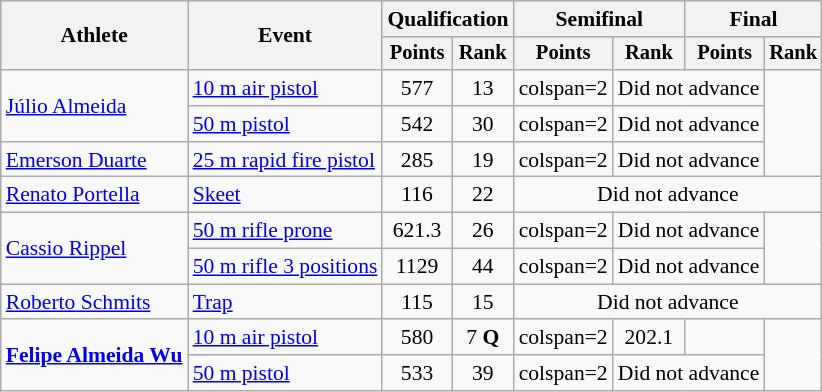<table class="wikitable" style="font-size:90%">
<tr>
<th rowspan="2">Athlete</th>
<th rowspan="2">Event</th>
<th colspan=2>Qualification</th>
<th colspan=2>Semifinal</th>
<th colspan=2>Final</th>
</tr>
<tr style="font-size:95%">
<th>Points</th>
<th>Rank</th>
<th>Points</th>
<th>Rank</th>
<th>Points</th>
<th>Rank</th>
</tr>
<tr align=center>
<td align=left rowspan=2><a href='#'>Júlio Almeida</a></td>
<td align=left><a href='#'>10 m air pistol</a></td>
<td>577</td>
<td>13</td>
<td>colspan=2 </td>
<td colspan=2>Did not advance</td>
</tr>
<tr align=center>
<td align=left><a href='#'>50 m pistol</a></td>
<td>542</td>
<td>30</td>
<td>colspan=2 </td>
<td colspan=2>Did not advance</td>
</tr>
<tr align=center>
<td align=left><a href='#'>Emerson Duarte</a></td>
<td align=left><a href='#'>25 m rapid fire pistol</a></td>
<td>285</td>
<td>19</td>
<td>colspan=2 </td>
<td colspan=2>Did not advance</td>
</tr>
<tr align=center>
<td align=left><a href='#'>Renato Portella</a></td>
<td align=left><a href='#'>Skeet</a></td>
<td>116</td>
<td>22</td>
<td colspan=4>Did not advance</td>
</tr>
<tr align=center>
<td align=left rowspan=2><a href='#'>Cassio Rippel</a></td>
<td align=left><a href='#'>50 m rifle prone</a></td>
<td>621.3</td>
<td>26</td>
<td>colspan=2 </td>
<td colspan=2>Did not advance</td>
</tr>
<tr align=center>
<td align=left><a href='#'>50 m rifle 3 positions</a></td>
<td>1129</td>
<td>44</td>
<td>colspan=2 </td>
<td colspan=2>Did not advance</td>
</tr>
<tr align=center>
<td align=left><a href='#'>Roberto Schmits</a></td>
<td align=left><a href='#'>Trap</a></td>
<td>115</td>
<td>15</td>
<td colspan=4>Did not advance</td>
</tr>
<tr align=center>
<td align=left rowspan=2><strong><a href='#'>Felipe Almeida Wu</a></strong></td>
<td align=left><a href='#'>10 m air pistol</a></td>
<td>580</td>
<td>7 <strong>Q</strong></td>
<td>colspan=2 </td>
<td>202.1</td>
<td></td>
</tr>
<tr align=center>
<td align=left><a href='#'>50 m pistol</a></td>
<td>533</td>
<td>39</td>
<td>colspan=2 </td>
<td colspan=2>Did not advance</td>
</tr>
</table>
